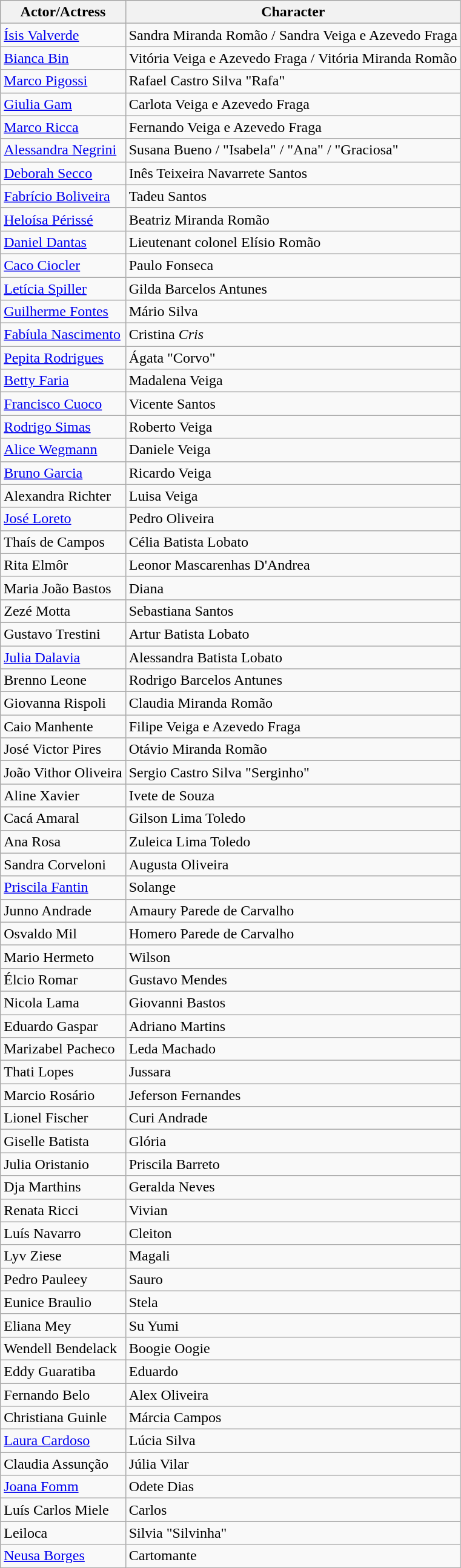<table class="wikitable sortable">
<tr style="background:#ccc;">
<th>Actor/Actress</th>
<th>Character</th>
</tr>
<tr>
<td><a href='#'>Ísis Valverde</a></td>
<td>Sandra Miranda Romão / Sandra Veiga e Azevedo Fraga</td>
</tr>
<tr>
<td><a href='#'>Bianca Bin</a></td>
<td>Vitória Veiga e Azevedo Fraga / Vitória Miranda Romão</td>
</tr>
<tr>
<td><a href='#'>Marco Pigossi</a></td>
<td>Rafael Castro Silva "Rafa"</td>
</tr>
<tr>
<td><a href='#'>Giulia Gam</a></td>
<td>Carlota Veiga e Azevedo Fraga</td>
</tr>
<tr>
<td><a href='#'>Marco Ricca</a></td>
<td>Fernando Veiga e Azevedo Fraga</td>
</tr>
<tr>
<td><a href='#'>Alessandra Negrini</a></td>
<td>Susana Bueno / "Isabela" / "Ana" / "Graciosa"</td>
</tr>
<tr>
<td><a href='#'>Deborah Secco</a></td>
<td>Inês Teixeira Navarrete Santos</td>
</tr>
<tr>
<td><a href='#'>Fabrício Boliveira</a></td>
<td>Tadeu Santos</td>
</tr>
<tr>
<td><a href='#'>Heloísa Périssé</a></td>
<td>Beatriz Miranda Romão</td>
</tr>
<tr>
<td><a href='#'>Daniel Dantas</a></td>
<td>Lieutenant colonel Elísio Romão</td>
</tr>
<tr>
<td><a href='#'>Caco Ciocler</a></td>
<td>Paulo Fonseca</td>
</tr>
<tr>
<td><a href='#'>Letícia Spiller</a></td>
<td>Gilda Barcelos Antunes</td>
</tr>
<tr>
<td><a href='#'>Guilherme Fontes</a></td>
<td>Mário Silva</td>
</tr>
<tr>
<td><a href='#'>Fabíula Nascimento</a></td>
<td>Cristina <em>Cris</em></td>
</tr>
<tr>
<td><a href='#'>Pepita Rodrigues</a></td>
<td>Ágata "Corvo"</td>
</tr>
<tr>
<td><a href='#'>Betty Faria</a></td>
<td>Madalena Veiga</td>
</tr>
<tr>
<td><a href='#'>Francisco Cuoco</a></td>
<td>Vicente Santos</td>
</tr>
<tr>
<td><a href='#'>Rodrigo Simas</a></td>
<td>Roberto Veiga</td>
</tr>
<tr>
<td><a href='#'>Alice Wegmann</a></td>
<td>Daniele Veiga</td>
</tr>
<tr>
<td><a href='#'>Bruno Garcia</a></td>
<td>Ricardo Veiga</td>
</tr>
<tr>
<td>Alexandra Richter</td>
<td>Luisa Veiga</td>
</tr>
<tr>
<td><a href='#'>José Loreto</a></td>
<td>Pedro Oliveira</td>
</tr>
<tr>
<td>Thaís de Campos</td>
<td>Célia Batista Lobato</td>
</tr>
<tr>
<td>Rita Elmôr</td>
<td>Leonor Mascarenhas D'Andrea</td>
</tr>
<tr>
<td>Maria João Bastos</td>
<td>Diana</td>
</tr>
<tr>
<td>Zezé Motta</td>
<td>Sebastiana Santos</td>
</tr>
<tr>
<td>Gustavo Trestini</td>
<td>Artur Batista Lobato</td>
</tr>
<tr>
<td><a href='#'>Julia Dalavia</a></td>
<td>Alessandra Batista Lobato</td>
</tr>
<tr>
<td>Brenno Leone</td>
<td>Rodrigo Barcelos Antunes</td>
</tr>
<tr>
<td>Giovanna Rispoli</td>
<td>Claudia Miranda Romão</td>
</tr>
<tr>
<td>Caio Manhente</td>
<td>Filipe Veiga e Azevedo Fraga</td>
</tr>
<tr>
<td>José Victor Pires</td>
<td>Otávio Miranda Romão</td>
</tr>
<tr>
<td>João Vithor Oliveira</td>
<td>Sergio Castro Silva "Serginho"</td>
</tr>
<tr>
<td>Aline Xavier</td>
<td>Ivete de Souza</td>
</tr>
<tr>
<td>Cacá Amaral</td>
<td>Gilson Lima Toledo</td>
</tr>
<tr>
<td>Ana Rosa</td>
<td>Zuleica Lima Toledo</td>
</tr>
<tr>
<td>Sandra Corveloni</td>
<td>Augusta Oliveira</td>
</tr>
<tr>
<td><a href='#'>Priscila Fantin</a></td>
<td>Solange</td>
</tr>
<tr>
<td>Junno Andrade</td>
<td>Amaury Parede de Carvalho</td>
</tr>
<tr>
<td>Osvaldo Mil</td>
<td>Homero Parede de Carvalho</td>
</tr>
<tr>
<td>Mario Hermeto</td>
<td>Wilson</td>
</tr>
<tr>
<td>Élcio Romar</td>
<td>Gustavo Mendes</td>
</tr>
<tr>
<td>Nicola Lama</td>
<td>Giovanni Bastos</td>
</tr>
<tr>
<td>Eduardo Gaspar</td>
<td>Adriano Martins</td>
</tr>
<tr>
<td>Marizabel Pacheco</td>
<td>Leda Machado</td>
</tr>
<tr>
<td>Thati Lopes</td>
<td>Jussara</td>
</tr>
<tr>
<td>Marcio Rosário</td>
<td>Jeferson Fernandes</td>
</tr>
<tr>
<td>Lionel Fischer</td>
<td>Curi Andrade</td>
</tr>
<tr>
<td>Giselle Batista</td>
<td>Glória</td>
</tr>
<tr>
<td>Julia Oristanio</td>
<td>Priscila Barreto</td>
</tr>
<tr>
<td>Dja Marthins</td>
<td>Geralda Neves</td>
</tr>
<tr>
<td>Renata Ricci</td>
<td>Vivian</td>
</tr>
<tr>
<td>Luís Navarro</td>
<td>Cleiton</td>
</tr>
<tr>
<td>Lyv Ziese</td>
<td>Magali</td>
</tr>
<tr>
<td>Pedro Pauleey</td>
<td>Sauro</td>
</tr>
<tr>
<td>Eunice Braulio</td>
<td>Stela</td>
</tr>
<tr>
<td>Eliana Mey</td>
<td>Su Yumi</td>
</tr>
<tr>
<td>Wendell Bendelack</td>
<td>Boogie Oogie</td>
</tr>
<tr>
<td>Eddy Guaratiba</td>
<td>Eduardo</td>
</tr>
<tr>
<td>Fernando Belo</td>
<td>Alex Oliveira</td>
</tr>
<tr>
<td>Christiana Guinle</td>
<td>Márcia Campos</td>
</tr>
<tr>
<td><a href='#'>Laura Cardoso</a></td>
<td>Lúcia Silva</td>
</tr>
<tr>
<td>Claudia Assunção</td>
<td>Júlia Vilar</td>
</tr>
<tr>
<td><a href='#'>Joana Fomm</a></td>
<td>Odete Dias</td>
</tr>
<tr>
<td>Luís Carlos Miele</td>
<td>Carlos</td>
</tr>
<tr>
<td>Leiloca</td>
<td>Silvia "Silvinha"</td>
</tr>
<tr>
<td><a href='#'>Neusa Borges</a></td>
<td>Cartomante</td>
</tr>
</table>
